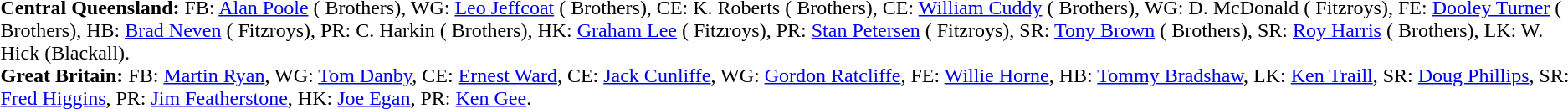<table width="100%" class="mw-collapsible mw-collapsed">
<tr>
<td valign="top" width="50%"><br><strong>Central Queensland:</strong> FB: <a href='#'>Alan Poole</a> ( Brothers), WG: <a href='#'>Leo Jeffcoat</a> ( Brothers), CE: K. Roberts ( Brothers), CE: <a href='#'>William Cuddy</a> ( Brothers), WG: D. McDonald ( Fitzroys), FE: <a href='#'>Dooley Turner</a> ( Brothers), HB: <a href='#'>Brad Neven</a> ( Fitzroys), PR: C. Harkin ( Brothers), HK: <a href='#'>Graham Lee</a> ( Fitzroys), PR: <a href='#'>Stan Petersen</a> ( Fitzroys), SR: <a href='#'>Tony Brown</a> ( Brothers), SR: <a href='#'>Roy Harris</a> ( Brothers), LK: W. Hick (Blackall).<br><strong>Great Britain:</strong> FB: <a href='#'>Martin Ryan</a>, WG: <a href='#'>Tom Danby</a>, CE: <a href='#'>Ernest Ward</a>, CE: <a href='#'>Jack Cunliffe</a>, WG: <a href='#'>Gordon Ratcliffe</a>, FE: <a href='#'>Willie Horne</a>, HB: <a href='#'>Tommy Bradshaw</a>, LK: <a href='#'>Ken Traill</a>, SR: <a href='#'>Doug Phillips</a>, SR: <a href='#'>Fred Higgins</a>, PR: <a href='#'>Jim Featherstone</a>, HK: <a href='#'>Joe Egan</a>, PR: <a href='#'>Ken Gee</a>.</td>
</tr>
</table>
